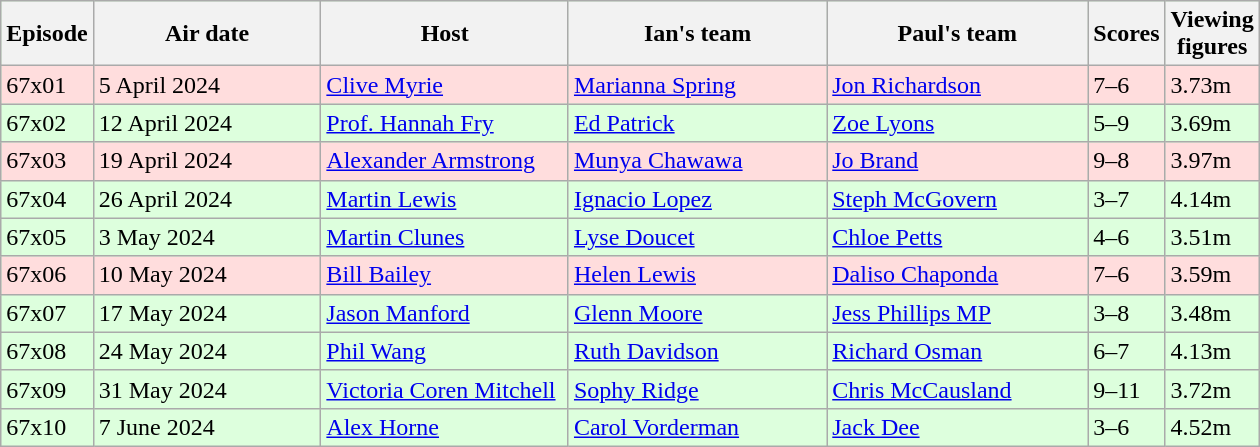<table class="wikitable"  style="width:840px; background:#dfd;">
<tr>
<th style="width:5%;">Episode</th>
<th style="width:21%;">Air date</th>
<th style="width:22%;">Host</th>
<th style="width:23%;">Ian's team</th>
<th style="width:23%;">Paul's team</th>
<th style="width:5%;">Scores</th>
<th style="width:120%;">Viewing figures</th>
</tr>
<tr style="background:#fdd;">
<td>67x01</td>
<td>5 April 2024</td>
<td><a href='#'>Clive Myrie</a></td>
<td><a href='#'>Marianna Spring</a></td>
<td><a href='#'>Jon Richardson</a></td>
<td>7–6</td>
<td>3.73m</td>
</tr>
<tr>
<td>67x02</td>
<td>12 April 2024</td>
<td><a href='#'>Prof. Hannah Fry</a></td>
<td><a href='#'>Ed Patrick</a></td>
<td><a href='#'>Zoe Lyons</a></td>
<td>5–9</td>
<td>3.69m</td>
</tr>
<tr style="background:#fdd;">
<td>67x03</td>
<td>19 April 2024</td>
<td><a href='#'>Alexander Armstrong</a></td>
<td><a href='#'>Munya Chawawa</a></td>
<td><a href='#'>Jo Brand</a></td>
<td>9–8</td>
<td>3.97m</td>
</tr>
<tr>
<td>67x04</td>
<td>26 April 2024</td>
<td><a href='#'>Martin Lewis</a></td>
<td><a href='#'>Ignacio Lopez</a></td>
<td><a href='#'>Steph McGovern</a></td>
<td>3–7</td>
<td>4.14m</td>
</tr>
<tr>
<td>67x05</td>
<td>3 May 2024</td>
<td><a href='#'>Martin Clunes</a></td>
<td><a href='#'>Lyse Doucet</a></td>
<td><a href='#'>Chloe Petts</a></td>
<td>4–6</td>
<td>3.51m</td>
</tr>
<tr style="background:#fdd;">
<td>67x06</td>
<td>10 May 2024</td>
<td><a href='#'>Bill Bailey</a></td>
<td><a href='#'>Helen Lewis</a></td>
<td><a href='#'>Daliso Chaponda</a></td>
<td>7–6</td>
<td>3.59m</td>
</tr>
<tr>
<td>67x07</td>
<td>17 May 2024</td>
<td><a href='#'>Jason Manford</a></td>
<td><a href='#'>Glenn Moore</a></td>
<td><a href='#'>Jess Phillips MP</a></td>
<td>3–8</td>
<td>3.48m</td>
</tr>
<tr>
<td>67x08</td>
<td>24 May 2024</td>
<td><a href='#'>Phil Wang</a></td>
<td><a href='#'>Ruth Davidson</a></td>
<td><a href='#'>Richard Osman</a></td>
<td>6–7</td>
<td>4.13m</td>
</tr>
<tr>
<td>67x09</td>
<td>31 May 2024</td>
<td><a href='#'>Victoria Coren Mitchell</a></td>
<td><a href='#'>Sophy Ridge</a></td>
<td><a href='#'>Chris McCausland</a></td>
<td>9–11</td>
<td>3.72m</td>
</tr>
<tr>
<td>67x10</td>
<td>7 June 2024</td>
<td><a href='#'>Alex Horne</a></td>
<td><a href='#'>Carol Vorderman</a></td>
<td><a href='#'>Jack Dee</a></td>
<td>3–6</td>
<td>4.52m</td>
</tr>
</table>
